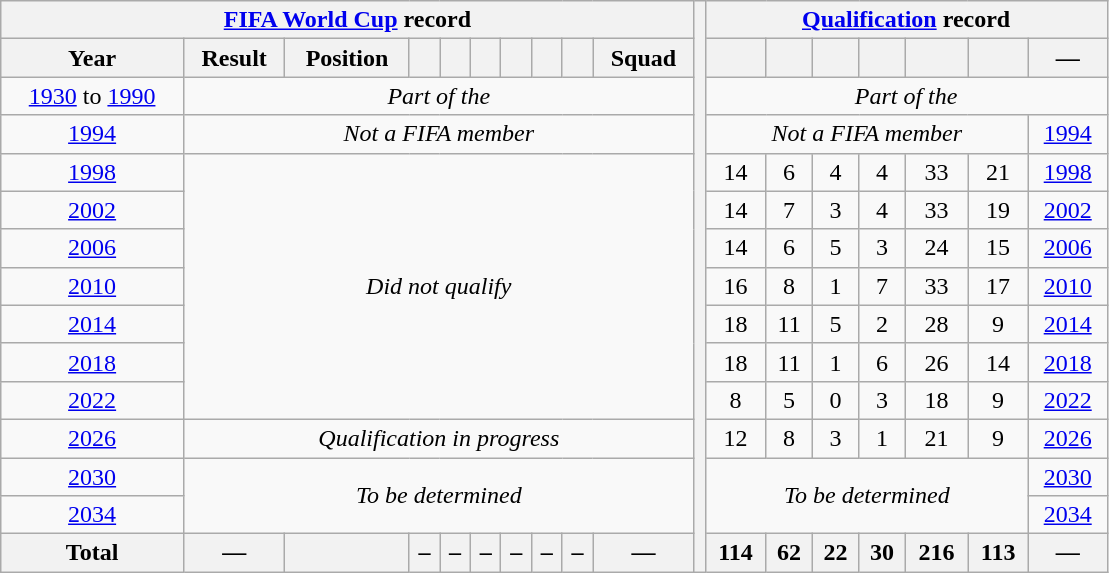<table class="wikitable" style="text-align: center;">
<tr>
<th colspan=10><a href='#'>FIFA World Cup</a> record</th>
<th width=1% rowspan=15></th>
<th colspan=7><a href='#'>Qualification</a> record</th>
</tr>
<tr>
<th>Year</th>
<th>Result</th>
<th>Position</th>
<th></th>
<th></th>
<th></th>
<th></th>
<th></th>
<th></th>
<th>Squad</th>
<th></th>
<th></th>
<th></th>
<th></th>
<th></th>
<th></th>
<th>—</th>
</tr>
<tr>
<td><a href='#'>1930</a> to <a href='#'>1990</a></td>
<td colspan=9><em>Part of the </em></td>
<td colspan=7><em>Part of the </em></td>
</tr>
<tr>
<td> <a href='#'>1994</a></td>
<td colspan=9><em>Not a FIFA member</em></td>
<td colspan=6><em>Not a FIFA member</em></td>
<td><a href='#'>1994</a></td>
</tr>
<tr>
<td> <a href='#'>1998</a></td>
<td colspan=9 rowspan=7><em>Did not qualify</em></td>
<td>14</td>
<td>6</td>
<td>4</td>
<td>4</td>
<td>33</td>
<td>21</td>
<td><a href='#'>1998</a></td>
</tr>
<tr>
<td>  <a href='#'>2002</a></td>
<td>14</td>
<td>7</td>
<td>3</td>
<td>4</td>
<td>33</td>
<td>19</td>
<td><a href='#'>2002</a></td>
</tr>
<tr>
<td> <a href='#'>2006</a></td>
<td>14</td>
<td>6</td>
<td>5</td>
<td>3</td>
<td>24</td>
<td>15</td>
<td><a href='#'>2006</a></td>
</tr>
<tr>
<td> <a href='#'>2010</a></td>
<td>16</td>
<td>8</td>
<td>1</td>
<td>7</td>
<td>33</td>
<td>17</td>
<td><a href='#'>2010</a></td>
</tr>
<tr>
<td> <a href='#'>2014</a></td>
<td>18</td>
<td>11</td>
<td>5</td>
<td>2</td>
<td>28</td>
<td>9</td>
<td><a href='#'>2014</a></td>
</tr>
<tr>
<td> <a href='#'>2018</a></td>
<td>18</td>
<td>11</td>
<td>1</td>
<td>6</td>
<td>26</td>
<td>14</td>
<td><a href='#'>2018</a></td>
</tr>
<tr>
<td> <a href='#'>2022</a></td>
<td>8</td>
<td>5</td>
<td>0</td>
<td>3</td>
<td>18</td>
<td>9</td>
<td><a href='#'>2022</a></td>
</tr>
<tr>
<td>   <a href='#'>2026</a></td>
<td colspan=9><em>Qualification in progress</em></td>
<td>12</td>
<td>8</td>
<td>3</td>
<td>1</td>
<td>21</td>
<td>9</td>
<td><a href='#'>2026</a></td>
</tr>
<tr>
<td>   <a href='#'>2030</a></td>
<td colspan=9 rowspan=2><em>To be determined</em></td>
<td colspan=6 rowspan=2><em>To be determined</em></td>
<td><a href='#'>2030</a></td>
</tr>
<tr>
<td> <a href='#'>2034</a></td>
<td><a href='#'>2034</a></td>
</tr>
<tr>
<th>Total</th>
<th>—</th>
<th></th>
<th>–</th>
<th>–</th>
<th>–</th>
<th>–</th>
<th>–</th>
<th>–</th>
<th>—</th>
<th>114</th>
<th>62</th>
<th>22</th>
<th>30</th>
<th>216</th>
<th>113</th>
<th>—</th>
</tr>
</table>
